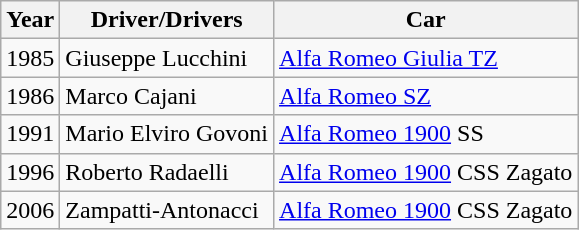<table class="wikitable">
<tr>
<th>Year</th>
<th>Driver/Drivers</th>
<th>Car</th>
</tr>
<tr>
<td>1985</td>
<td>Giuseppe Lucchini</td>
<td><a href='#'>Alfa Romeo Giulia TZ</a></td>
</tr>
<tr>
<td>1986</td>
<td>Marco Cajani</td>
<td><a href='#'>Alfa Romeo SZ</a></td>
</tr>
<tr>
<td>1991</td>
<td>Mario Elviro Govoni</td>
<td><a href='#'>Alfa Romeo 1900</a> SS</td>
</tr>
<tr>
<td>1996</td>
<td>Roberto Radaelli</td>
<td><a href='#'>Alfa Romeo 1900</a> CSS Zagato</td>
</tr>
<tr>
<td>2006</td>
<td>Zampatti-Antonacci</td>
<td><a href='#'>Alfa Romeo 1900</a> CSS Zagato</td>
</tr>
</table>
